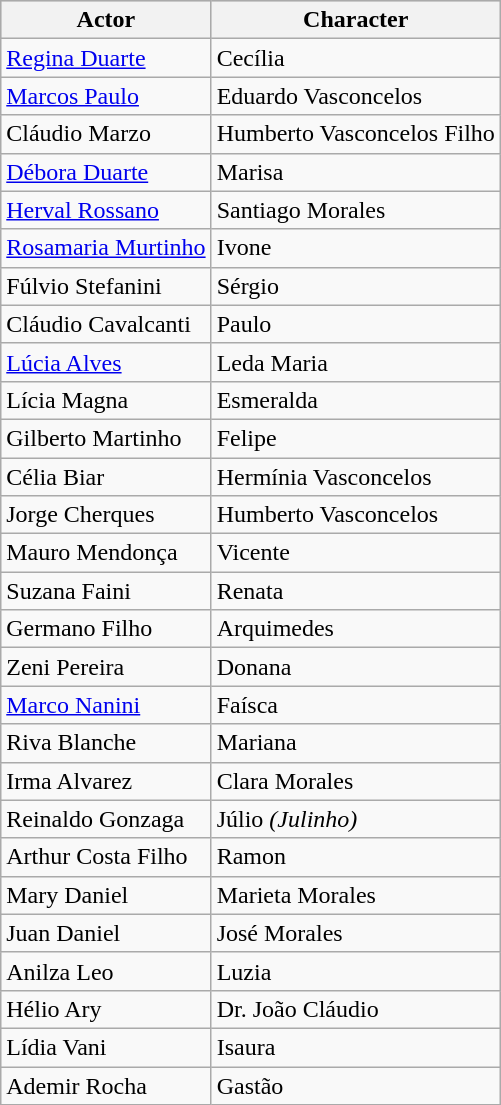<table class="wikitable sortable">
<tr style="background:#ccc;">
<th>Actor</th>
<th>Character</th>
</tr>
<tr>
<td><a href='#'>Regina Duarte</a></td>
<td>Cecília</td>
</tr>
<tr>
<td><a href='#'>Marcos Paulo</a></td>
<td>Eduardo Vasconcelos</td>
</tr>
<tr>
<td>Cláudio Marzo</td>
<td>Humberto Vasconcelos Filho</td>
</tr>
<tr>
<td><a href='#'>Débora Duarte</a></td>
<td>Marisa</td>
</tr>
<tr>
<td><a href='#'>Herval Rossano</a></td>
<td>Santiago Morales</td>
</tr>
<tr>
<td><a href='#'>Rosamaria Murtinho</a></td>
<td>Ivone</td>
</tr>
<tr>
<td>Fúlvio Stefanini</td>
<td>Sérgio</td>
</tr>
<tr>
<td>Cláudio Cavalcanti</td>
<td>Paulo</td>
</tr>
<tr>
<td><a href='#'>Lúcia Alves</a></td>
<td>Leda Maria</td>
</tr>
<tr>
<td>Lícia Magna</td>
<td>Esmeralda</td>
</tr>
<tr>
<td>Gilberto Martinho</td>
<td>Felipe</td>
</tr>
<tr>
<td>Célia Biar</td>
<td>Hermínia Vasconcelos</td>
</tr>
<tr>
<td>Jorge Cherques</td>
<td>Humberto Vasconcelos</td>
</tr>
<tr>
<td>Mauro Mendonça</td>
<td>Vicente</td>
</tr>
<tr>
<td>Suzana Faini</td>
<td>Renata</td>
</tr>
<tr>
<td>Germano Filho</td>
<td>Arquimedes</td>
</tr>
<tr>
<td>Zeni Pereira</td>
<td>Donana</td>
</tr>
<tr>
<td><a href='#'>Marco Nanini</a></td>
<td>Faísca</td>
</tr>
<tr>
<td>Riva Blanche</td>
<td>Mariana</td>
</tr>
<tr>
<td>Irma Alvarez</td>
<td>Clara Morales</td>
</tr>
<tr>
<td>Reinaldo Gonzaga</td>
<td>Júlio <em>(Julinho)</em></td>
</tr>
<tr>
<td>Arthur Costa Filho</td>
<td>Ramon</td>
</tr>
<tr>
<td>Mary Daniel</td>
<td>Marieta Morales</td>
</tr>
<tr>
<td>Juan Daniel</td>
<td>José Morales</td>
</tr>
<tr>
<td>Anilza Leo</td>
<td>Luzia</td>
</tr>
<tr>
<td>Hélio Ary</td>
<td>Dr. João Cláudio</td>
</tr>
<tr>
<td>Lídia Vani</td>
<td>Isaura</td>
</tr>
<tr>
<td>Ademir Rocha</td>
<td>Gastão</td>
</tr>
</table>
